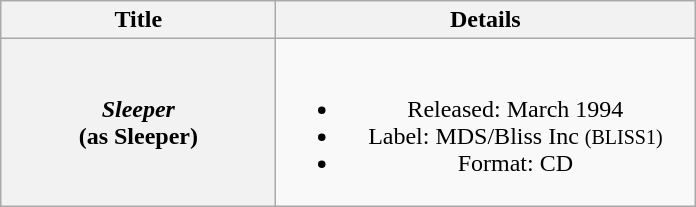<table class="wikitable plainrowheaders" style="text-align:center;" border="1">
<tr>
<th scope="col" style="width:11em;">Title</th>
<th scope="col" style="width:17em;">Details</th>
</tr>
<tr>
<th scope="row"><em>Sleeper</em> <br>(as Sleeper)</th>
<td><br><ul><li>Released: March 1994</li><li>Label: MDS/Bliss Inc <small>(BLISS1)</small></li><li>Format: CD</li></ul></td>
</tr>
</table>
